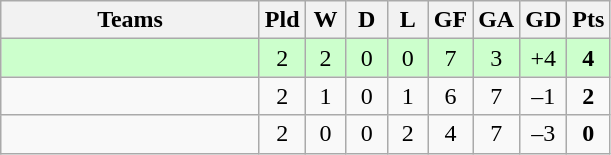<table class="wikitable" style="text-align: center;">
<tr>
<th width=165>Teams</th>
<th width=20>Pld</th>
<th width=20>W</th>
<th width=20>D</th>
<th width=20>L</th>
<th width=20>GF</th>
<th width=20>GA</th>
<th width=20>GD</th>
<th width=20>Pts</th>
</tr>
<tr align=center style="background:#ccffcc;">
<td style="text-align:left;"></td>
<td>2</td>
<td>2</td>
<td>0</td>
<td>0</td>
<td>7</td>
<td>3</td>
<td>+4</td>
<td><strong>4</strong></td>
</tr>
<tr align=center>
<td style="text-align:left;"></td>
<td>2</td>
<td>1</td>
<td>0</td>
<td>1</td>
<td>6</td>
<td>7</td>
<td>–1</td>
<td><strong>2</strong></td>
</tr>
<tr align=center>
<td style="text-align:left;"></td>
<td>2</td>
<td>0</td>
<td>0</td>
<td>2</td>
<td>4</td>
<td>7</td>
<td>–3</td>
<td><strong>0</strong></td>
</tr>
</table>
